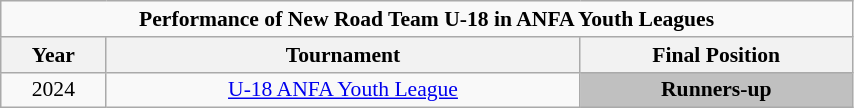<table class="wikitable sortable" style="text-align:center; font-size:90%; width:45%;">
<tr>
<td colspan="3"><strong>Performance of New Road Team U-18 in ANFA Youth Leagues</strong></td>
</tr>
<tr>
<th style="text-align:center; width:"5%";">Year</th>
<th style="text-align:center; width:"20%";">Tournament</th>
<th style="text-align:center; width:"20%";">Final Position</th>
</tr>
<tr>
<td>2024</td>
<td><a href='#'>U-18 ANFA Youth League</a></td>
<td bgcolor=silver><strong>Runners-up</strong></td>
</tr>
</table>
